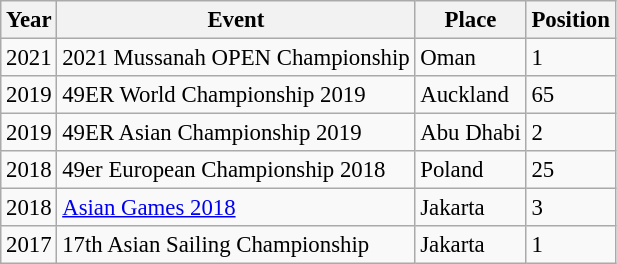<table class="wikitable sortable" style="font-size: 95%;">
<tr>
<th>Year</th>
<th>Event</th>
<th>Place</th>
<th>Position</th>
</tr>
<tr>
<td>2021</td>
<td>2021 Mussanah OPEN Championship</td>
<td>Oman </td>
<td>1</td>
</tr>
<tr>
<td>2019</td>
<td>49ER World Championship 2019</td>
<td>Auckland </td>
<td>65</td>
</tr>
<tr>
<td>2019</td>
<td>49ER Asian Championship 2019</td>
<td>Abu Dhabi </td>
<td>2</td>
</tr>
<tr>
<td>2018</td>
<td>49er European Championship 2018</td>
<td>Poland </td>
<td>25</td>
</tr>
<tr>
<td>2018</td>
<td><a href='#'>Asian Games 2018</a></td>
<td>Jakarta </td>
<td>3</td>
</tr>
<tr>
<td>2017</td>
<td>17th Asian Sailing Championship</td>
<td>Jakarta </td>
<td>1</td>
</tr>
</table>
